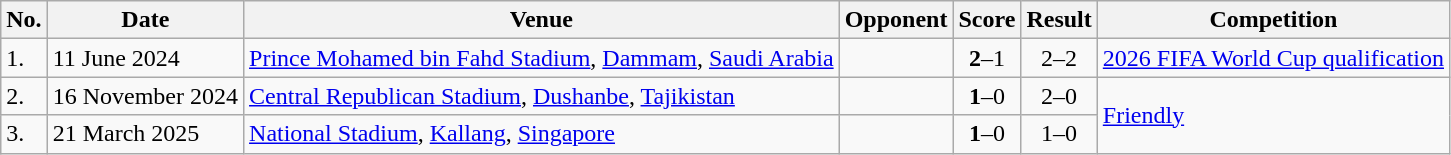<table class="wikitable">
<tr>
<th>No.</th>
<th>Date</th>
<th>Venue</th>
<th>Opponent</th>
<th>Score</th>
<th>Result</th>
<th>Competition</th>
</tr>
<tr>
<td>1.</td>
<td>11 June 2024</td>
<td><a href='#'>Prince Mohamed bin Fahd Stadium</a>, <a href='#'>Dammam</a>, <a href='#'>Saudi Arabia</a></td>
<td></td>
<td align=center><strong>2</strong>–1</td>
<td align=center>2–2</td>
<td><a href='#'>2026 FIFA World Cup qualification</a></td>
</tr>
<tr>
<td>2.</td>
<td>16 November 2024</td>
<td><a href='#'>Central Republican Stadium</a>, <a href='#'>Dushanbe</a>, <a href='#'>Tajikistan</a></td>
<td></td>
<td align=center><strong>1</strong>–0</td>
<td align=center>2–0</td>
<td rowspan=2><a href='#'>Friendly</a></td>
</tr>
<tr>
<td>3.</td>
<td>21 March 2025</td>
<td><a href='#'>National Stadium</a>, <a href='#'>Kallang</a>, <a href='#'>Singapore</a></td>
<td></td>
<td align=center><strong>1</strong>–0</td>
<td align=center>1–0</td>
</tr>
</table>
